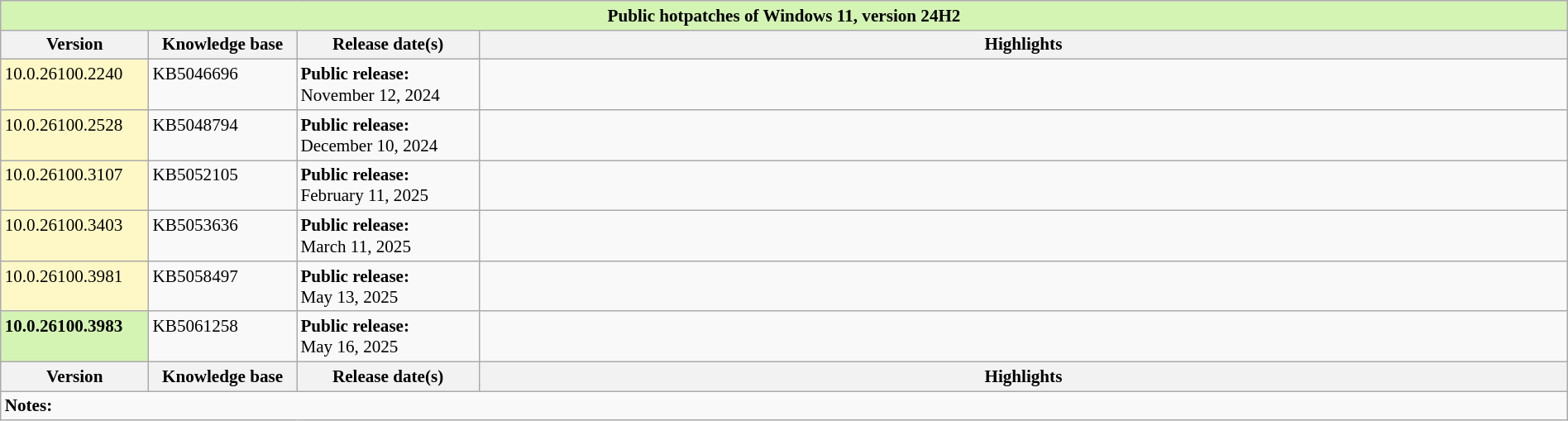<table class="wikitable mw-collapsible mw-collapsed" style=width:100%;font-size:88%>
<tr>
<th colspan=4 style=background:#d4f4b4>Public hotpatches of Windows 11, version 24H2</th>
</tr>
<tr>
<th scope=col style=width:8em>Version</th>
<th scope=col style=width:8em>Knowledge base</th>
<th scope=col style=width:10em>Release date(s)</th>
<th scope=col>Highlights</th>
</tr>
<tr valign=top>
<td style=background:#fef8c6>10.0.26100.2240<br></td>
<td>KB5046696</td>
<td><strong>Public release:</strong><br>November 12, 2024</td>
<td></td>
</tr>
<tr valign=top>
<td style=background:#fef8c6>10.0.26100.2528<br></td>
<td>KB5048794</td>
<td><strong>Public release:</strong><br>December 10, 2024</td>
<td></td>
</tr>
<tr valign=top>
<td style=background:#fef8c6>10.0.26100.3107<br></td>
<td>KB5052105</td>
<td><strong>Public release:</strong><br>February 11, 2025</td>
<td></td>
</tr>
<tr valign=top>
<td style=background:#fef8c6>10.0.26100.3403<br></td>
<td>KB5053636</td>
<td><strong>Public release:</strong><br>March 11, 2025</td>
<td></td>
</tr>
<tr valign=top>
<td style=background:#fef8c6>10.0.26100.3981<br></td>
<td>KB5058497</td>
<td><strong>Public release:</strong><br>May 13, 2025</td>
<td></td>
</tr>
<tr valign=top>
<td style=background:#d4f4b4><strong>10.0.26100.3983</strong><br></td>
<td>KB5061258</td>
<td><strong>Public release:</strong><br>May 16, 2025</td>
<td></td>
</tr>
<tr>
<th>Version</th>
<th>Knowledge base</th>
<th>Release date(s)</th>
<th>Highlights</th>
</tr>
<tr>
<td class="wikitable mw-collapsible" colspan=4 style=text-align:left><strong>Notes:</strong></td>
</tr>
</table>
